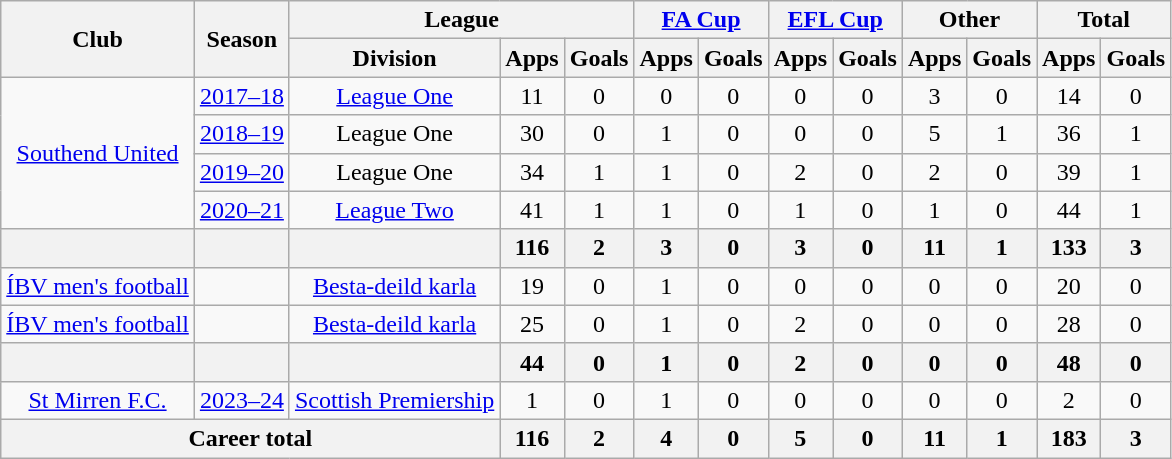<table class=wikitable style="text-align: center">
<tr>
<th rowspan=2>Club</th>
<th rowspan=2>Season</th>
<th colspan=3>League</th>
<th colspan=2><a href='#'>FA Cup</a></th>
<th colspan=2><a href='#'>EFL Cup</a></th>
<th colspan=2>Other</th>
<th colspan=2>Total</th>
</tr>
<tr>
<th>Division</th>
<th>Apps</th>
<th>Goals</th>
<th>Apps</th>
<th>Goals</th>
<th>Apps</th>
<th>Goals</th>
<th>Apps</th>
<th>Goals</th>
<th>Apps</th>
<th>Goals</th>
</tr>
<tr>
<td rowspan=4><a href='#'>Southend United</a></td>
<td><a href='#'>2017–18</a></td>
<td><a href='#'>League One</a></td>
<td>11</td>
<td>0</td>
<td>0</td>
<td>0</td>
<td>0</td>
<td>0</td>
<td>3</td>
<td>0</td>
<td>14</td>
<td>0</td>
</tr>
<tr>
<td><a href='#'>2018–19</a></td>
<td>League One</td>
<td>30</td>
<td>0</td>
<td>1</td>
<td>0</td>
<td>0</td>
<td>0</td>
<td>5</td>
<td>1</td>
<td>36</td>
<td>1</td>
</tr>
<tr>
<td><a href='#'>2019–20</a></td>
<td>League One</td>
<td>34</td>
<td>1</td>
<td>1</td>
<td>0</td>
<td>2</td>
<td>0</td>
<td>2</td>
<td>0</td>
<td>39</td>
<td>1</td>
</tr>
<tr>
<td><a href='#'>2020–21</a></td>
<td><a href='#'>League Two</a></td>
<td>41</td>
<td>1</td>
<td>1</td>
<td>0</td>
<td>1</td>
<td>0</td>
<td>1</td>
<td>0</td>
<td>44</td>
<td>1</td>
</tr>
<tr>
<th></th>
<th></th>
<th></th>
<th>116</th>
<th>2</th>
<th>3</th>
<th>0</th>
<th>3</th>
<th>0</th>
<th>11</th>
<th>1</th>
<th>133</th>
<th>3</th>
</tr>
<tr>
<td><a href='#'>ÍBV men's football</a></td>
<td></td>
<td><a href='#'>Besta-deild karla</a></td>
<td>19</td>
<td>0</td>
<td>1</td>
<td>0</td>
<td>0</td>
<td>0</td>
<td>0</td>
<td>0</td>
<td>20</td>
<td>0</td>
</tr>
<tr>
<td><a href='#'>ÍBV men's football</a></td>
<td></td>
<td><a href='#'>Besta-deild karla</a></td>
<td>25</td>
<td>0</td>
<td>1</td>
<td>0</td>
<td>2</td>
<td>0</td>
<td>0</td>
<td>0</td>
<td>28</td>
<td>0</td>
</tr>
<tr>
<th></th>
<th></th>
<th></th>
<th>44</th>
<th>0</th>
<th>1</th>
<th>0</th>
<th>2</th>
<th>0</th>
<th>0</th>
<th>0</th>
<th>48</th>
<th>0</th>
</tr>
<tr>
<td><a href='#'>St Mirren F.C.</a></td>
<td><a href='#'>2023–24</a></td>
<td><a href='#'>Scottish Premiership</a></td>
<td>1</td>
<td>0</td>
<td>1</td>
<td>0</td>
<td>0</td>
<td>0</td>
<td>0</td>
<td>0</td>
<td>2</td>
<td>0</td>
</tr>
<tr>
<th colspan=3>Career total</th>
<th>116</th>
<th>2</th>
<th>4</th>
<th>0</th>
<th>5</th>
<th>0</th>
<th>11</th>
<th>1</th>
<th>183</th>
<th>3</th>
</tr>
</table>
